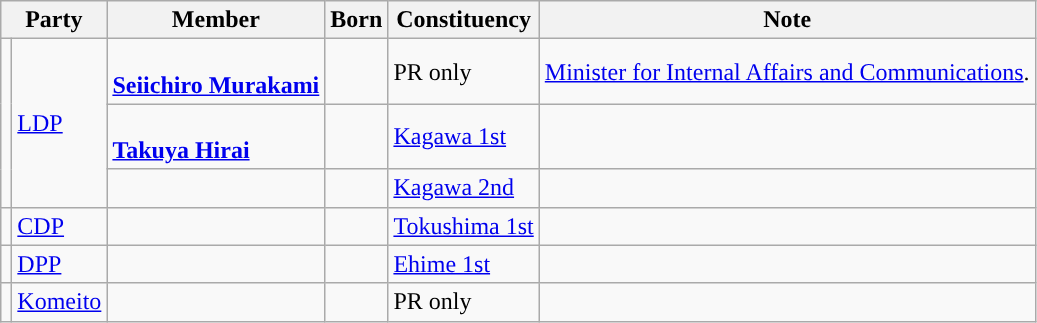<table class="wikitable">
<tr>
<th colspan=2>Party</th>
<th>Member</th>
<th>Born</th>
<th>Constituency</th>
<th>Note</th>
</tr>
<tr>
<td rowspan=3 style="background-color:"></td>
<td rowspan=3><a href='#'>LDP</a></td>
<td><br><strong><a href='#'>Seiichiro Murakami</a></strong></td>
<td></td>
<td>PR only</td>
<td><a href='#'>Minister for Internal Affairs and Communications</a>.</td>
</tr>
<tr>
<td><br><strong><a href='#'>Takuya Hirai</a></strong></td>
<td></td>
<td><a href='#'>Kagawa 1st</a></td>
<td></td>
</tr>
<tr>
<td><br><strong></strong></td>
<td></td>
<td><a href='#'>Kagawa 2nd</a></td>
<td></td>
</tr>
<tr>
<td style="background-color:"></td>
<td><a href='#'>CDP</a></td>
<td><strong></strong></td>
<td></td>
<td><a href='#'>Tokushima 1st</a></td>
<td></td>
</tr>
<tr>
<td style="background-color:"></td>
<td><a href='#'>DPP</a></td>
<td><strong></strong></td>
<td></td>
<td><a href='#'>Ehime 1st</a></td>
<td></td>
</tr>
<tr>
<td style="background-color:"></td>
<td><a href='#'>Komeito</a></td>
<td><strong></strong></td>
<td></td>
<td>PR only</td>
<td></td>
</tr>
</table>
